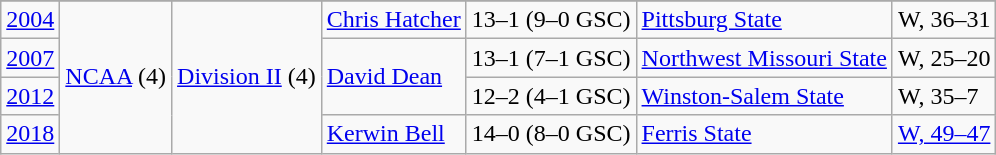<table class="wikitable">
<tr>
</tr>
<tr>
<td><a href='#'>2004</a></td>
<td rowspan=4><a href='#'>NCAA</a> (4)</td>
<td rowspan=4><a href='#'>Division II</a> (4)</td>
<td rowspan=1><a href='#'>Chris Hatcher</a></td>
<td>13–1 (9–0 GSC)</td>
<td><a href='#'>Pittsburg State</a></td>
<td>W, 36–31</td>
</tr>
<tr>
<td><a href='#'>2007</a></td>
<td rowspan=2><a href='#'>David Dean</a></td>
<td>13–1 (7–1 GSC)</td>
<td><a href='#'>Northwest Missouri State</a></td>
<td>W, 25–20</td>
</tr>
<tr>
<td><a href='#'>2012</a></td>
<td>12–2 (4–1 GSC)</td>
<td><a href='#'>Winston-Salem State</a></td>
<td>W, 35–7</td>
</tr>
<tr>
<td><a href='#'>2018</a></td>
<td><a href='#'>Kerwin Bell</a></td>
<td>14–0 (8–0 GSC)</td>
<td><a href='#'>Ferris State</a></td>
<td><a href='#'>W, 49–47</a></td>
</tr>
</table>
